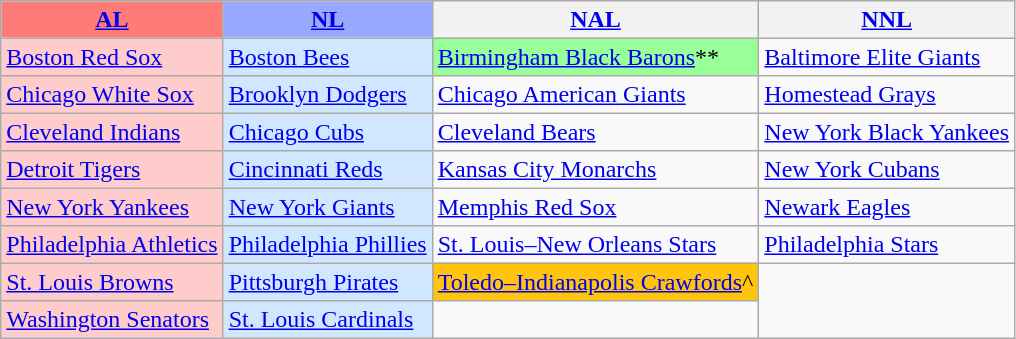<table class="wikitable" style="font-size:100%;line-height:1.1;">
<tr>
<th style="background-color: #FF7B77;"><a href='#'>AL</a></th>
<th style="background-color: #99A8FF;"><a href='#'>NL</a></th>
<th><a href='#'>NAL</a></th>
<th><a href='#'>NNL</a></th>
</tr>
<tr>
<td style="background-color: #FFCCCC;"><a href='#'>Boston Red Sox</a></td>
<td style="background-color: #D0E7FF;"><a href='#'>Boston Bees</a></td>
<td style="background-color: #99FF99;"><a href='#'>Birmingham Black Barons</a>**</td>
<td><a href='#'>Baltimore Elite Giants</a></td>
</tr>
<tr>
<td style="background-color: #FFCCCC;"><a href='#'>Chicago White Sox</a></td>
<td style="background-color: #D0E7FF;"><a href='#'>Brooklyn Dodgers</a></td>
<td><a href='#'>Chicago American Giants</a></td>
<td><a href='#'>Homestead Grays</a></td>
</tr>
<tr>
<td style="background-color: #FFCCCC;"><a href='#'>Cleveland Indians</a></td>
<td style="background-color: #D0E7FF;"><a href='#'>Chicago Cubs</a></td>
<td><a href='#'>Cleveland Bears</a></td>
<td><a href='#'>New York Black Yankees</a></td>
</tr>
<tr>
<td style="background-color: #FFCCCC;"><a href='#'>Detroit Tigers</a></td>
<td style="background-color: #D0E7FF;"><a href='#'>Cincinnati Reds</a></td>
<td><a href='#'>Kansas City Monarchs</a></td>
<td><a href='#'>New York Cubans</a></td>
</tr>
<tr>
<td style="background-color: #FFCCCC;"><a href='#'>New York Yankees</a></td>
<td style="background-color: #D0E7FF;"><a href='#'>New York Giants</a></td>
<td><a href='#'>Memphis Red Sox</a></td>
<td><a href='#'>Newark Eagles</a></td>
</tr>
<tr>
<td style="background-color: #FFCCCC;"><a href='#'>Philadelphia Athletics</a></td>
<td style="background-color: #D0E7FF;"><a href='#'>Philadelphia Phillies</a></td>
<td><a href='#'>St. Louis–New Orleans Stars</a></td>
<td><a href='#'>Philadelphia Stars</a></td>
</tr>
<tr>
<td style="background-color: #FFCCCC;"><a href='#'>St. Louis Browns</a></td>
<td style="background-color: #D0E7FF;"><a href='#'>Pittsburgh Pirates</a></td>
<td style="background-color: #FFC40C;"><a href='#'>Toledo–Indianapolis Crawfords</a>^</td>
<td rowspan="2"> </td>
</tr>
<tr>
<td style="background-color: #FFCCCC;"><a href='#'>Washington Senators</a></td>
<td style="background-color: #D0E7FF;"><a href='#'>St. Louis Cardinals</a></td>
<td></td>
</tr>
</table>
